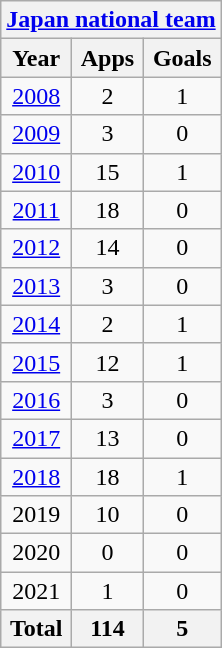<table class="wikitable" style="text-align:center">
<tr>
<th colspan=3><a href='#'>Japan national team</a></th>
</tr>
<tr>
<th>Year</th>
<th>Apps</th>
<th>Goals</th>
</tr>
<tr>
<td><a href='#'>2008</a></td>
<td>2</td>
<td>1</td>
</tr>
<tr>
<td><a href='#'>2009</a></td>
<td>3</td>
<td>0</td>
</tr>
<tr>
<td><a href='#'>2010</a></td>
<td>15</td>
<td>1</td>
</tr>
<tr>
<td><a href='#'>2011</a></td>
<td>18</td>
<td>0</td>
</tr>
<tr>
<td><a href='#'>2012</a></td>
<td>14</td>
<td>0</td>
</tr>
<tr>
<td><a href='#'>2013</a></td>
<td>3</td>
<td>0</td>
</tr>
<tr>
<td><a href='#'>2014</a></td>
<td>2</td>
<td>1</td>
</tr>
<tr>
<td><a href='#'>2015</a></td>
<td>12</td>
<td>1</td>
</tr>
<tr>
<td><a href='#'>2016</a></td>
<td>3</td>
<td>0</td>
</tr>
<tr>
<td><a href='#'>2017</a></td>
<td>13</td>
<td>0</td>
</tr>
<tr>
<td><a href='#'>2018</a></td>
<td>18</td>
<td>1</td>
</tr>
<tr>
<td>2019</td>
<td>10</td>
<td>0</td>
</tr>
<tr>
<td>2020</td>
<td>0</td>
<td>0</td>
</tr>
<tr>
<td>2021</td>
<td>1</td>
<td>0</td>
</tr>
<tr>
<th>Total</th>
<th>114</th>
<th>5</th>
</tr>
</table>
